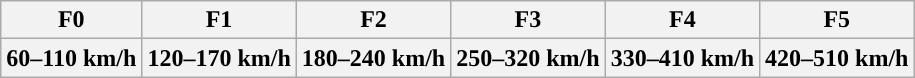<table class="wikitable">
<tr>
<th style="background-color:#">F0</th>
<th style="background-color:#">F1</th>
<th style="background-color:#">F2</th>
<th style="background-color:#">F3</th>
<th style="background-color:#">F4</th>
<th style="background-color:#">F5</th>
</tr>
<tr>
<th>60–110 km/h</th>
<th>120–170 km/h</th>
<th>180–240 km/h</th>
<th>250–320 km/h</th>
<th>330–410 km/h</th>
<th>420–510 km/h</th>
</tr>
</table>
